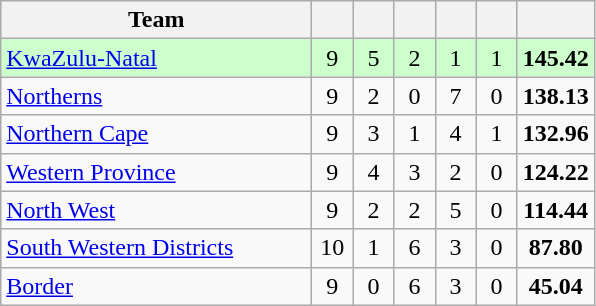<table class="wikitable" style="text-align:center">
<tr>
<th style="width:200px">Team</th>
<th width="20"></th>
<th width="20"></th>
<th width="20"></th>
<th width="20"></th>
<th width="20"></th>
<th width="20"></th>
</tr>
<tr style="background:#cfc">
<td style="text-align:left;"><a href='#'>KwaZulu-Natal</a></td>
<td>9</td>
<td>5</td>
<td>2</td>
<td>1</td>
<td>1</td>
<td><strong>145.42</strong></td>
</tr>
<tr>
<td style="text-align:left;"><a href='#'>Northerns</a></td>
<td>9</td>
<td>2</td>
<td>0</td>
<td>7</td>
<td>0</td>
<td><strong>138.13</strong></td>
</tr>
<tr>
<td style="text-align:left;"><a href='#'>Northern Cape</a></td>
<td>9</td>
<td>3</td>
<td>1</td>
<td>4</td>
<td>1</td>
<td><strong>132.96</strong></td>
</tr>
<tr>
<td style="text-align:left;"><a href='#'>Western Province</a></td>
<td>9</td>
<td>4</td>
<td>3</td>
<td>2</td>
<td>0</td>
<td><strong>124.22</strong></td>
</tr>
<tr>
<td style="text-align:left;"><a href='#'>North West</a></td>
<td>9</td>
<td>2</td>
<td>2</td>
<td>5</td>
<td>0</td>
<td><strong>114.44</strong></td>
</tr>
<tr>
<td style="text-align:left;"><a href='#'>South Western Districts</a></td>
<td>10</td>
<td>1</td>
<td>6</td>
<td>3</td>
<td>0</td>
<td><strong>87.80</strong></td>
</tr>
<tr>
<td style="text-align:left;"><a href='#'>Border</a></td>
<td>9</td>
<td>0</td>
<td>6</td>
<td>3</td>
<td>0</td>
<td><strong>45.04</strong></td>
</tr>
</table>
